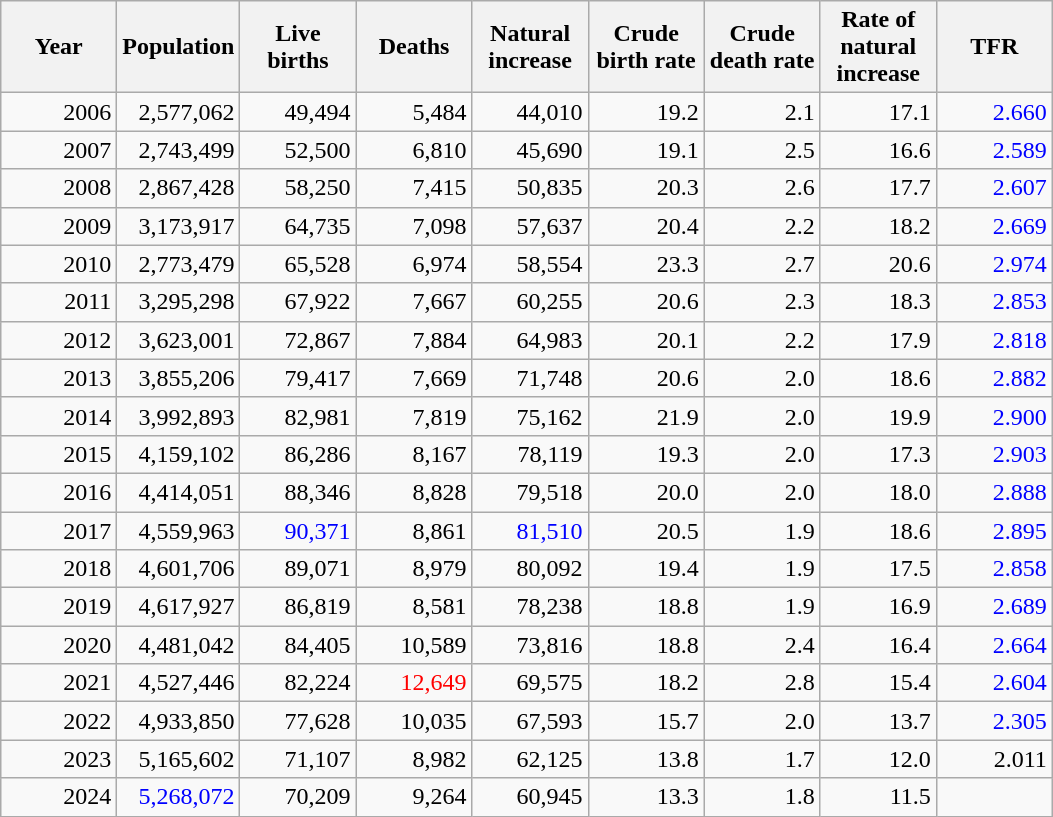<table class="wikitable sortable" style="text-align: right;">
<tr>
<th width="70">Year</th>
<th width="70">Population</th>
<th width="70">Live births</th>
<th width="70">Deaths</th>
<th width="70">Natural increase</th>
<th width="70">Crude birth rate</th>
<th width="70">Crude death rate</th>
<th width="70">Rate of natural increase</th>
<th width="70">TFR</th>
</tr>
<tr>
<td align="right">2006</td>
<td align="right">2,577,062</td>
<td align="right">49,494</td>
<td align="right">5,484</td>
<td align="right">44,010</td>
<td align="right">19.2</td>
<td align="right">2.1</td>
<td align="right">17.1</td>
<td style="text-align:right; color:blue;">2.660</td>
</tr>
<tr>
<td align="right">2007</td>
<td align="right">2,743,499</td>
<td align="right">52,500</td>
<td align="right">6,810</td>
<td align="right">45,690</td>
<td align="right">19.1</td>
<td align="right">2.5</td>
<td align="right">16.6</td>
<td style="text-align:right; color:blue;">2.589</td>
</tr>
<tr>
<td align="right">2008</td>
<td align="right">2,867,428</td>
<td align="right">58,250</td>
<td align="right">7,415</td>
<td align="right">50,835</td>
<td align="right">20.3</td>
<td align="right">2.6</td>
<td align="right">17.7</td>
<td style="text-align:right; color:blue;">2.607</td>
</tr>
<tr>
<td align="right">2009</td>
<td align="right">3,173,917</td>
<td align="right">64,735</td>
<td align="right">7,098</td>
<td align="right">57,637</td>
<td align="right">20.4</td>
<td align="right">2.2</td>
<td align="right">18.2</td>
<td style="text-align:right; color:blue;">2.669</td>
</tr>
<tr>
<td align="right">2010</td>
<td align="right">2,773,479</td>
<td align="right">65,528</td>
<td align="right">6,974</td>
<td align="right">58,554</td>
<td align="right">23.3</td>
<td align="right">2.7</td>
<td align="right">20.6</td>
<td style="text-align:right; color:blue;">2.974</td>
</tr>
<tr>
<td align="right">2011</td>
<td align="right">3,295,298</td>
<td align="right">67,922</td>
<td align="right">7,667</td>
<td align="right">60,255</td>
<td align="right">20.6</td>
<td align="right">2.3</td>
<td align="right">18.3</td>
<td style="text-align:right; color:blue;">2.853</td>
</tr>
<tr>
<td align="right">2012</td>
<td align="right">3,623,001</td>
<td align="right">72,867</td>
<td align="right">7,884</td>
<td align="right">64,983</td>
<td align="right">20.1</td>
<td align="right">2.2</td>
<td align="right">17.9</td>
<td style="text-align:right;color:blue;">2.818</td>
</tr>
<tr>
<td align="right">2013</td>
<td align="right">3,855,206</td>
<td align="right">79,417</td>
<td align="right">7,669</td>
<td align="right">71,748</td>
<td align="right">20.6</td>
<td align="right">2.0</td>
<td align="right">18.6</td>
<td style="text-align:right; color:blue;">2.882</td>
</tr>
<tr>
<td align="right">2014</td>
<td align="right">3,992,893</td>
<td align="right">82,981</td>
<td align="right">7,819</td>
<td align="right">75,162</td>
<td align="right">21.9</td>
<td align="right">2.0</td>
<td align="right">19.9</td>
<td style="text-align:right; color:blue;">2.900</td>
</tr>
<tr>
<td align="right">2015</td>
<td align="right">4,159,102</td>
<td align="right">86,286</td>
<td align="right">8,167</td>
<td align="right">78,119</td>
<td align="right">19.3</td>
<td align="right">2.0</td>
<td align="right">17.3</td>
<td style="text-align:right; color:blue;">2.903</td>
</tr>
<tr>
<td align="right">2016</td>
<td align="right">4,414,051</td>
<td align="right">88,346</td>
<td align="right">8,828</td>
<td align="right">79,518</td>
<td align="right">20.0</td>
<td align="right">2.0</td>
<td align="right">18.0</td>
<td style="text-align:right; color:blue;">2.888</td>
</tr>
<tr>
<td align="right">2017</td>
<td align="right">4,559,963</td>
<td style="text-align:right; color:blue;">90,371</td>
<td align="right">8,861</td>
<td style="text-align:right; color:blue;">81,510</td>
<td align="right">20.5</td>
<td align="right">1.9</td>
<td align="right">18.6</td>
<td style="text-align:right; color:blue;">2.895</td>
</tr>
<tr>
<td align="right">2018</td>
<td align="right">4,601,706</td>
<td align="right">89,071</td>
<td align="right">8,979</td>
<td align="right">80,092</td>
<td align="right">19.4</td>
<td align="right">1.9</td>
<td align="right">17.5</td>
<td style="text-align:right; color:blue;">2.858</td>
</tr>
<tr>
<td align="right">2019</td>
<td align="right">4,617,927</td>
<td align="right">86,819</td>
<td align="right">8,581</td>
<td align="right">78,238</td>
<td align="right">18.8</td>
<td align="right">1.9</td>
<td align="right">16.9</td>
<td style="text-align:right; color:blue;">2.689</td>
</tr>
<tr>
<td align="right">2020</td>
<td align="right">4,481,042</td>
<td align="right">84,405</td>
<td align="right">10,589</td>
<td align="right">73,816</td>
<td align="right">18.8</td>
<td align="right">2.4</td>
<td align="right">16.4</td>
<td style="text-align:right; color:blue;">2.664</td>
</tr>
<tr>
<td align="right">2021</td>
<td align="right">4,527,446</td>
<td align="right">82,224</td>
<td style="text-align:right; color:red;">12,649</td>
<td align="right">69,575</td>
<td align="right">18.2</td>
<td align="right">2.8</td>
<td align="right">15.4</td>
<td style="text-align:right; color:blue;">2.604</td>
</tr>
<tr>
<td align="right">2022</td>
<td align="right">4,933,850</td>
<td align="right">77,628</td>
<td align="right">10,035</td>
<td align="right">67,593</td>
<td align="right">15.7</td>
<td align="right">2.0</td>
<td align="right">13.7</td>
<td style="text-align:right; color:blue;">2.305</td>
</tr>
<tr>
<td align="right">2023</td>
<td align="right">5,165,602</td>
<td align="right">71,107</td>
<td align="right">8,982</td>
<td align="right">62,125</td>
<td align="right">13.8</td>
<td align="right">1.7</td>
<td align="right">12.0</td>
<td align="right">2.011</td>
</tr>
<tr>
<td align="right">2024</td>
<td style="text-align:right; color:blue;">5,268,072</td>
<td align="right">70,209</td>
<td align="right">9,264</td>
<td align="right">60,945</td>
<td align="right">13.3</td>
<td align="right">1.8</td>
<td align="right">11.5</td>
<td align="right"></td>
</tr>
</table>
